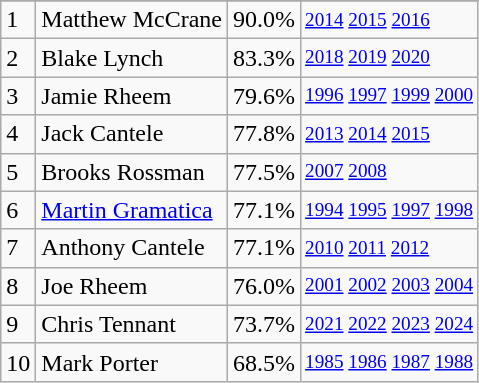<table class="wikitable">
<tr>
</tr>
<tr>
<td>1</td>
<td>Matthew McCrane</td>
<td><abbr>90.0%</abbr></td>
<td style="font-size:80%;"><a href='#'>2014</a> <a href='#'>2015</a> <a href='#'>2016</a></td>
</tr>
<tr>
<td>2</td>
<td>Blake Lynch</td>
<td><abbr>83.3%</abbr></td>
<td style="font-size:80%;"><a href='#'>2018</a> <a href='#'>2019</a> <a href='#'>2020</a></td>
</tr>
<tr>
<td>3</td>
<td>Jamie Rheem</td>
<td><abbr>79.6%</abbr></td>
<td style="font-size:80%;"><a href='#'>1996</a> <a href='#'>1997</a> <a href='#'>1999</a> <a href='#'>2000</a></td>
</tr>
<tr>
<td>4</td>
<td>Jack Cantele</td>
<td><abbr>77.8%</abbr></td>
<td style="font-size:80%;"><a href='#'>2013</a> <a href='#'>2014</a> <a href='#'>2015</a></td>
</tr>
<tr>
<td>5</td>
<td>Brooks Rossman</td>
<td><abbr>77.5%</abbr></td>
<td style="font-size:80%;"><a href='#'>2007</a> <a href='#'>2008</a></td>
</tr>
<tr>
<td>6</td>
<td><a href='#'>Martin Gramatica</a></td>
<td><abbr>77.1%</abbr></td>
<td style="font-size:80%;"><a href='#'>1994</a> <a href='#'>1995</a> <a href='#'>1997</a> <a href='#'>1998</a></td>
</tr>
<tr>
<td>7</td>
<td>Anthony Cantele</td>
<td><abbr>77.1%</abbr></td>
<td style="font-size:80%;"><a href='#'>2010</a> <a href='#'>2011</a> <a href='#'>2012</a></td>
</tr>
<tr>
<td>8</td>
<td>Joe Rheem</td>
<td><abbr>76.0%</abbr></td>
<td style="font-size:80%;"><a href='#'>2001</a> <a href='#'>2002</a> <a href='#'>2003</a> <a href='#'>2004</a></td>
</tr>
<tr>
<td>9</td>
<td>Chris Tennant</td>
<td><abbr>73.7%</abbr></td>
<td style="font-size:80%;"><a href='#'>2021</a> <a href='#'>2022</a> <a href='#'>2023</a> <a href='#'>2024</a></td>
</tr>
<tr>
<td>10</td>
<td>Mark Porter</td>
<td><abbr>68.5%</abbr></td>
<td style="font-size:80%;"><a href='#'>1985</a> <a href='#'>1986</a> <a href='#'>1987</a> <a href='#'>1988</a><br></td>
</tr>
</table>
